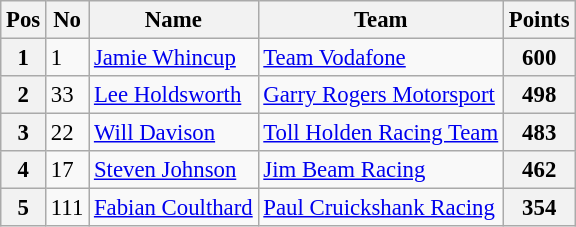<table class="wikitable" style="font-size: 95%;">
<tr>
<th>Pos</th>
<th>No</th>
<th>Name</th>
<th>Team</th>
<th>Points</th>
</tr>
<tr>
<th>1</th>
<td>1</td>
<td> <a href='#'>Jamie Whincup</a></td>
<td><a href='#'>Team Vodafone</a></td>
<th>600</th>
</tr>
<tr>
<th>2</th>
<td>33</td>
<td> <a href='#'>Lee Holdsworth</a></td>
<td><a href='#'>Garry Rogers Motorsport</a></td>
<th>498</th>
</tr>
<tr>
<th>3</th>
<td>22</td>
<td> <a href='#'>Will Davison</a></td>
<td><a href='#'>Toll Holden Racing Team</a></td>
<th>483</th>
</tr>
<tr>
<th>4</th>
<td>17</td>
<td> <a href='#'>Steven Johnson</a></td>
<td><a href='#'>Jim Beam Racing</a></td>
<th>462</th>
</tr>
<tr>
<th>5</th>
<td>111</td>
<td> <a href='#'>Fabian Coulthard</a></td>
<td><a href='#'>Paul Cruickshank Racing</a></td>
<th>354</th>
</tr>
</table>
